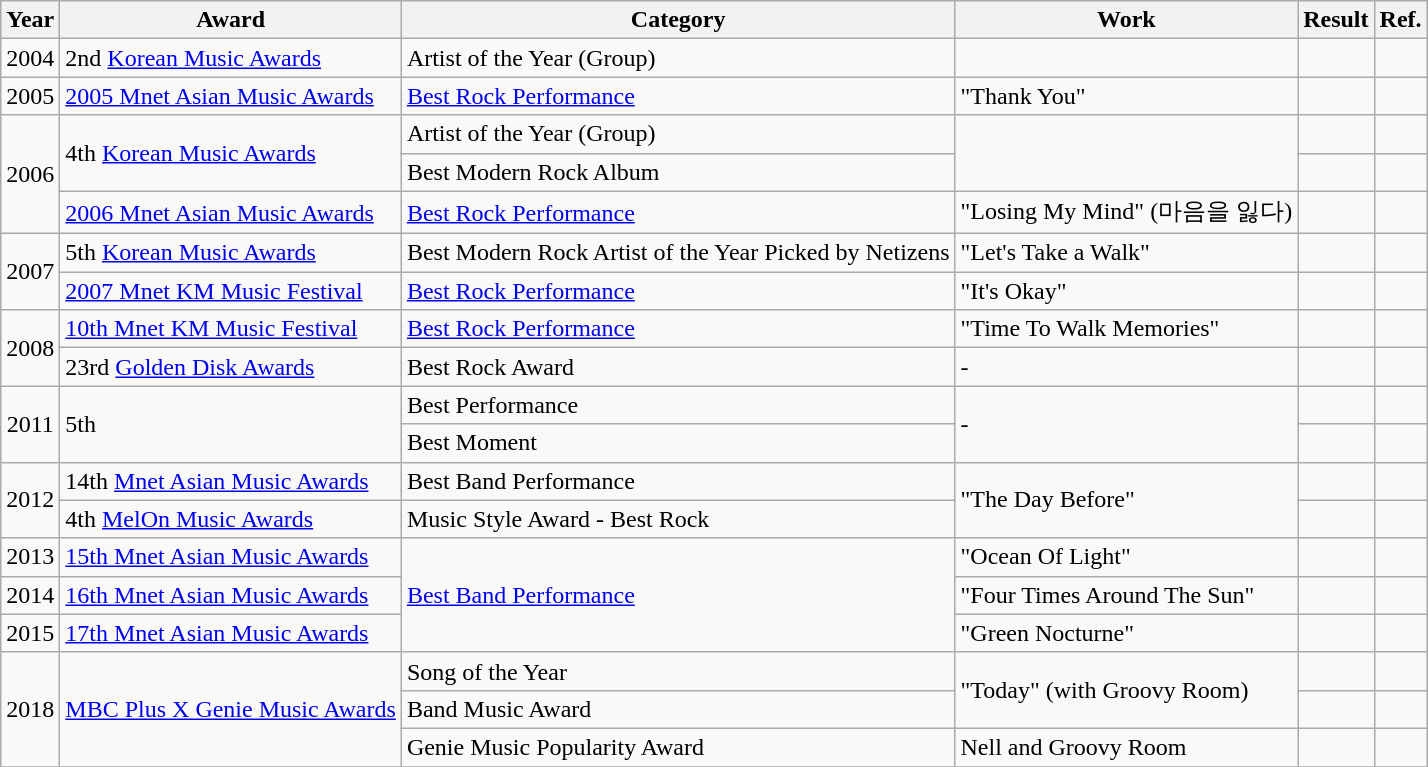<table class="wikitable">
<tr>
<th>Year</th>
<th>Award</th>
<th>Category</th>
<th>Work</th>
<th>Result</th>
<th>Ref.</th>
</tr>
<tr>
<td align="center">2004</td>
<td>2nd <a href='#'>Korean Music Awards</a></td>
<td>Artist of the Year (Group)</td>
<td><em></em></td>
<td></td>
<td></td>
</tr>
<tr>
<td align="center">2005</td>
<td><a href='#'>2005 Mnet Asian Music Awards</a></td>
<td><a href='#'>Best Rock Performance</a></td>
<td>"Thank You"</td>
<td></td>
<td></td>
</tr>
<tr>
<td align="center" rowspan="3">2006</td>
<td rowspan="2">4th <a href='#'>Korean Music Awards</a></td>
<td>Artist of the Year (Group)</td>
<td rowspan="2"><em></em></td>
<td></td>
<td></td>
</tr>
<tr>
<td>Best Modern Rock Album</td>
<td></td>
<td></td>
</tr>
<tr>
<td><a href='#'>2006 Mnet Asian Music Awards</a></td>
<td><a href='#'>Best Rock Performance</a></td>
<td>"Losing My Mind" (마음을 잃다)</td>
<td></td>
<td></td>
</tr>
<tr>
<td align="center" rowspan=2>2007</td>
<td>5th <a href='#'>Korean Music Awards</a></td>
<td>Best Modern Rock Artist of the Year Picked by Netizens</td>
<td>"Let's Take a Walk"</td>
<td></td>
<td></td>
</tr>
<tr>
<td><a href='#'>2007 Mnet KM Music Festival</a></td>
<td><a href='#'>Best Rock Performance</a></td>
<td>"It's Okay"</td>
<td></td>
<td></td>
</tr>
<tr>
<td rowspan="2">2008</td>
<td><a href='#'>10th Mnet KM Music Festival</a></td>
<td><a href='#'>Best Rock Performance</a></td>
<td>"Time To Walk Memories"</td>
<td></td>
<td></td>
</tr>
<tr>
<td>23rd <a href='#'>Golden Disk Awards</a></td>
<td>Best Rock Award</td>
<td>-</td>
<td></td>
<td></td>
</tr>
<tr>
<td rowspan="2" align="center">2011</td>
<td rowspan="2">5th </td>
<td>Best Performance</td>
<td rowspan="2">-</td>
<td></td>
<td></td>
</tr>
<tr>
<td>Best Moment</td>
<td></td>
<td></td>
</tr>
<tr>
<td rowspan="2" align="center">2012</td>
<td>14th <a href='#'>Mnet Asian Music Awards</a></td>
<td>Best Band Performance</td>
<td rowspan="2">"The Day Before"</td>
<td></td>
<td></td>
</tr>
<tr>
<td>4th <a href='#'>MelOn Music Awards</a></td>
<td>Music Style Award - Best Rock</td>
<td></td>
<td></td>
</tr>
<tr>
<td align="center">2013</td>
<td><a href='#'>15th Mnet Asian Music Awards</a></td>
<td rowspan="3"><a href='#'>Best Band Performance</a></td>
<td>"Ocean Of Light"</td>
<td></td>
<td></td>
</tr>
<tr>
<td align="center">2014</td>
<td><a href='#'>16th Mnet Asian Music Awards</a></td>
<td>"Four Times Around The Sun"</td>
<td></td>
<td></td>
</tr>
<tr>
<td align="center">2015</td>
<td><a href='#'>17th Mnet Asian Music Awards</a></td>
<td>"Green Nocturne"</td>
<td></td>
<td></td>
</tr>
<tr>
<td rowspan="3">2018</td>
<td rowspan="3"><a href='#'>MBC Plus X Genie Music Awards</a></td>
<td>Song of the Year</td>
<td rowspan="2">"Today" (with Groovy Room)</td>
<td></td>
<td></td>
</tr>
<tr>
<td>Band Music Award</td>
<td></td>
<td></td>
</tr>
<tr>
<td>Genie Music Popularity Award</td>
<td>Nell and Groovy Room</td>
<td></td>
<td></td>
</tr>
<tr>
</tr>
</table>
